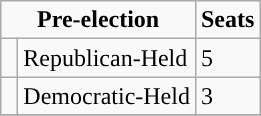<table class= "wikitable">
<tr>
<td colspan= "2" rowspan= "1" align= "center" valign= "top"><strong>Pre-election</strong></td>
<td valign= "top"><strong>Seats</strong><br></td>
</tr>
<tr>
<td style="background-color:"> </td>
<td>Republican-Held</td>
<td>5</td>
</tr>
<tr>
<td style="background-color:"> </td>
<td>Democratic-Held</td>
<td>3</td>
</tr>
<tr>
</tr>
</table>
